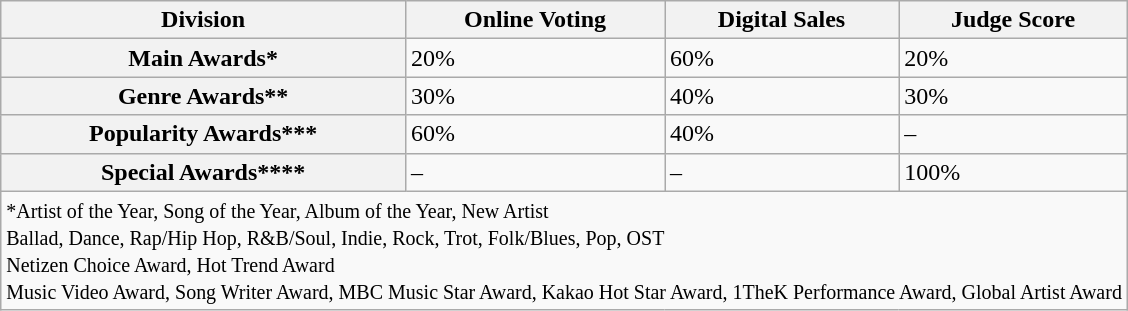<table class="wikitable">
<tr>
<th>Division</th>
<th>Online Voting</th>
<th>Digital Sales</th>
<th>Judge Score</th>
</tr>
<tr>
<th>Main Awards*</th>
<td>20%</td>
<td>60%</td>
<td>20%</td>
</tr>
<tr>
<th>Genre Awards**</th>
<td>30%</td>
<td>40%</td>
<td>30%</td>
</tr>
<tr>
<th>Popularity Awards***</th>
<td>60%</td>
<td>40%</td>
<td>–</td>
</tr>
<tr>
<th>Special Awards****</th>
<td>–</td>
<td>–</td>
<td>100%</td>
</tr>
<tr>
<td colspan="7" align="left"><small>*Artist of the Year, Song of the Year, Album of the Year, New Artist</small><br><small>Ballad, Dance, Rap/Hip Hop, R&B/Soul, Indie, Rock, Trot, Folk/Blues, Pop, OST</small><br><small>Netizen Choice Award, Hot Trend Award</small><br><small>Music Video Award, Song Writer Award, MBC Music Star Award, Kakao Hot Star Award, 1TheK Performance Award, Global Artist Award</small></td>
</tr>
</table>
